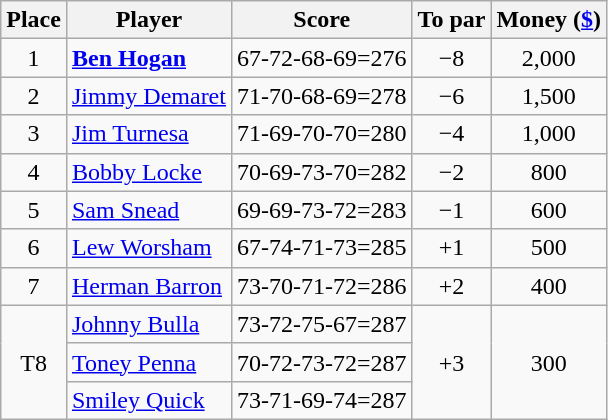<table class=wikitable>
<tr>
<th>Place</th>
<th>Player</th>
<th>Score</th>
<th>To par</th>
<th>Money (<a href='#'>$</a>)</th>
</tr>
<tr>
<td align=center>1</td>
<td> <strong><a href='#'>Ben Hogan</a></strong></td>
<td>67-72-68-69=276</td>
<td align=center>−8</td>
<td align=center>2,000</td>
</tr>
<tr>
<td align=center>2</td>
<td> <a href='#'>Jimmy Demaret</a></td>
<td>71-70-68-69=278</td>
<td align=center>−6</td>
<td align=center>1,500</td>
</tr>
<tr>
<td align=center>3</td>
<td> <a href='#'>Jim Turnesa</a></td>
<td>71-69-70-70=280</td>
<td align=center>−4</td>
<td align=center>1,000</td>
</tr>
<tr>
<td align=center>4</td>
<td> <a href='#'>Bobby Locke</a></td>
<td>70-69-73-70=282</td>
<td align=center>−2</td>
<td align=center>800</td>
</tr>
<tr>
<td align=center>5</td>
<td> <a href='#'>Sam Snead</a></td>
<td>69-69-73-72=283</td>
<td align=center>−1</td>
<td align=center>600</td>
</tr>
<tr>
<td align=center>6</td>
<td> <a href='#'>Lew Worsham</a></td>
<td>67-74-71-73=285</td>
<td align=center>+1</td>
<td align=center>500</td>
</tr>
<tr>
<td align=center>7</td>
<td> <a href='#'>Herman Barron</a></td>
<td>73-70-71-72=286</td>
<td align=center>+2</td>
<td align=center>400</td>
</tr>
<tr>
<td rowspan=3 align=center>T8</td>
<td> <a href='#'>Johnny Bulla</a></td>
<td>73-72-75-67=287</td>
<td rowspan=3 align=center>+3</td>
<td rowspan=3 align=center>300</td>
</tr>
<tr>
<td> <a href='#'>Toney Penna</a></td>
<td>70-72-73-72=287</td>
</tr>
<tr>
<td> <a href='#'>Smiley Quick</a></td>
<td>73-71-69-74=287</td>
</tr>
</table>
